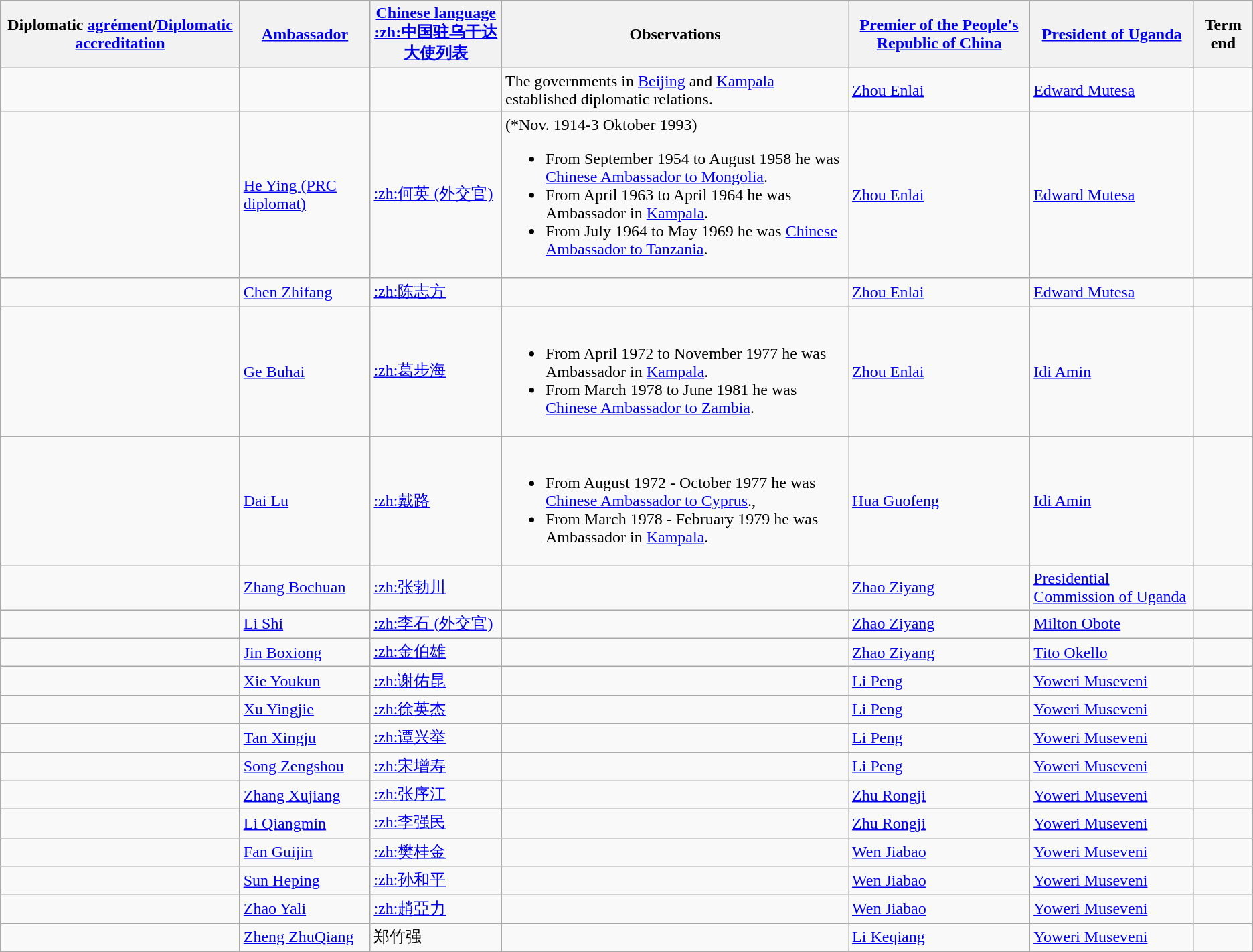<table class="wikitable sortable">
<tr>
<th>Diplomatic <a href='#'>agrément</a>/<a href='#'>Diplomatic accreditation</a></th>
<th><a href='#'>Ambassador</a></th>
<th><a href='#'>Chinese language</a><br><a href='#'>:zh:中国驻乌干达大使列表</a></th>
<th>Observations</th>
<th><a href='#'>Premier of the People's Republic of China</a></th>
<th><a href='#'>President of Uganda</a></th>
<th>Term end</th>
</tr>
<tr>
<td></td>
<td></td>
<td></td>
<td>The governments in <a href='#'>Beijing</a> and <a href='#'>Kampala</a> established diplomatic relations.</td>
<td><a href='#'>Zhou Enlai</a></td>
<td><a href='#'>Edward Mutesa</a></td>
<td></td>
</tr>
<tr>
<td></td>
<td><a href='#'>He Ying (PRC diplomat)</a></td>
<td><a href='#'>:zh:何英 (外交官)</a></td>
<td>(*Nov. 1914-3 Oktober 1993)<br><ul><li>From September 1954 to August 1958 he was <a href='#'>Chinese Ambassador to Mongolia</a>.</li><li>From April 1963 to April 1964 he was Ambassador in <a href='#'>Kampala</a>.</li><li>From July 1964 to May 1969 he was <a href='#'>Chinese Ambassador to Tanzania</a>.</li></ul></td>
<td><a href='#'>Zhou Enlai</a></td>
<td><a href='#'>Edward Mutesa</a></td>
<td></td>
</tr>
<tr>
<td></td>
<td><a href='#'>Chen Zhifang</a></td>
<td><a href='#'>:zh:陈志方 </a></td>
<td></td>
<td><a href='#'>Zhou Enlai</a></td>
<td><a href='#'>Edward Mutesa</a></td>
<td></td>
</tr>
<tr>
<td></td>
<td><a href='#'>Ge Buhai</a></td>
<td><a href='#'>:zh:葛步海 </a></td>
<td><br><ul><li>From April 1972 to November 1977 he was Ambassador in <a href='#'>Kampala</a>.</li><li>From March 1978 to June 1981 he was <a href='#'>Chinese Ambassador to Zambia</a>.</li></ul></td>
<td><a href='#'>Zhou Enlai</a></td>
<td><a href='#'>Idi Amin</a></td>
<td></td>
</tr>
<tr>
<td></td>
<td><a href='#'>Dai Lu</a></td>
<td><a href='#'>:zh:戴路 </a></td>
<td><br><ul><li>From August 1972 - October 1977 he was <a href='#'>Chinese Ambassador to Cyprus</a>.,</li><li>From March 1978 - February 1979 he was Ambassador in <a href='#'>Kampala</a>.</li></ul></td>
<td><a href='#'>Hua Guofeng</a></td>
<td><a href='#'>Idi Amin</a></td>
<td></td>
</tr>
<tr>
<td></td>
<td><a href='#'>Zhang Bochuan</a></td>
<td><a href='#'>:zh:张勃川 </a></td>
<td></td>
<td><a href='#'>Zhao Ziyang</a></td>
<td><a href='#'>Presidential Commission of Uganda</a></td>
<td></td>
</tr>
<tr>
<td></td>
<td><a href='#'>Li Shi</a></td>
<td><a href='#'>:zh:李石 (外交官)</a></td>
<td></td>
<td><a href='#'>Zhao Ziyang</a></td>
<td><a href='#'>Milton Obote</a></td>
<td></td>
</tr>
<tr>
<td></td>
<td><a href='#'>Jin Boxiong</a></td>
<td><a href='#'>:zh:金伯雄 </a></td>
<td></td>
<td><a href='#'>Zhao Ziyang</a></td>
<td><a href='#'>Tito Okello</a></td>
<td></td>
</tr>
<tr>
<td></td>
<td><a href='#'>Xie Youkun</a></td>
<td><a href='#'>:zh:谢佑昆 </a></td>
<td></td>
<td><a href='#'>Li Peng</a></td>
<td><a href='#'>Yoweri Museveni</a></td>
<td></td>
</tr>
<tr>
<td></td>
<td><a href='#'>Xu Yingjie</a></td>
<td><a href='#'>:zh:徐英杰 </a></td>
<td></td>
<td><a href='#'>Li Peng</a></td>
<td><a href='#'>Yoweri Museveni</a></td>
<td></td>
</tr>
<tr>
<td></td>
<td><a href='#'>Tan Xingju</a></td>
<td><a href='#'>:zh:谭兴举 </a></td>
<td></td>
<td><a href='#'>Li Peng</a></td>
<td><a href='#'>Yoweri Museveni</a></td>
<td></td>
</tr>
<tr>
<td></td>
<td><a href='#'>Song Zengshou</a></td>
<td><a href='#'>:zh:宋增寿 </a></td>
<td></td>
<td><a href='#'>Li Peng</a></td>
<td><a href='#'>Yoweri Museveni</a></td>
<td></td>
</tr>
<tr>
<td></td>
<td><a href='#'>Zhang Xujiang</a></td>
<td><a href='#'>:zh:张序江 </a></td>
<td></td>
<td><a href='#'>Zhu Rongji</a></td>
<td><a href='#'>Yoweri Museveni</a></td>
<td></td>
</tr>
<tr>
<td></td>
<td><a href='#'>Li Qiangmin</a></td>
<td><a href='#'>:zh:李强民 </a></td>
<td></td>
<td><a href='#'>Zhu Rongji</a></td>
<td><a href='#'>Yoweri Museveni</a></td>
<td></td>
</tr>
<tr>
<td></td>
<td><a href='#'>Fan Guijin</a></td>
<td><a href='#'>:zh:樊桂金 </a></td>
<td></td>
<td><a href='#'>Wen Jiabao</a></td>
<td><a href='#'>Yoweri Museveni</a></td>
<td></td>
</tr>
<tr>
<td></td>
<td><a href='#'>Sun Heping</a></td>
<td><a href='#'>:zh:孙和平 </a></td>
<td></td>
<td><a href='#'>Wen Jiabao</a></td>
<td><a href='#'>Yoweri Museveni</a></td>
<td></td>
</tr>
<tr>
<td></td>
<td><a href='#'>Zhao Yali</a></td>
<td><a href='#'>:zh:趙亞力 </a></td>
<td></td>
<td><a href='#'>Wen Jiabao</a></td>
<td><a href='#'>Yoweri Museveni</a></td>
<td></td>
</tr>
<tr>
<td></td>
<td><a href='#'>Zheng ZhuQiang</a></td>
<td>郑竹强</td>
<td></td>
<td><a href='#'>Li Keqiang</a></td>
<td><a href='#'>Yoweri Museveni</a></td>
<td></td>
</tr>
</table>
